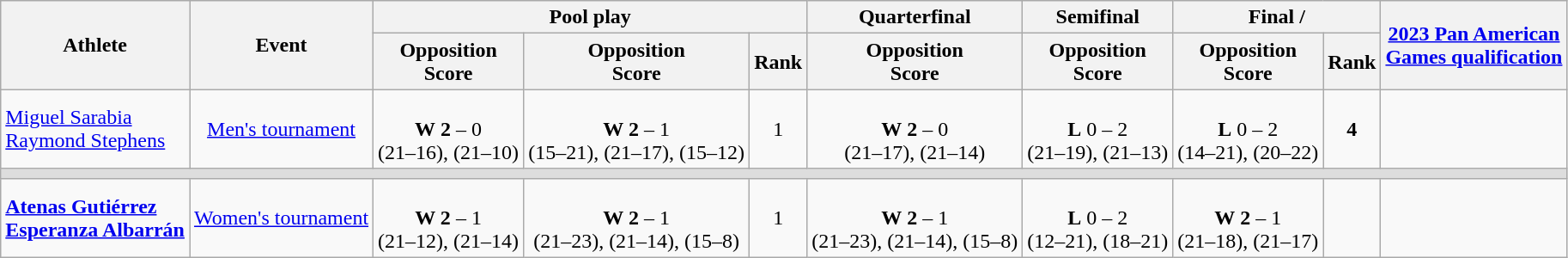<table class="wikitable">
<tr>
<th rowspan="2">Athlete</th>
<th rowspan="2">Event</th>
<th colspan="3">Pool play</th>
<th>Quarterfinal</th>
<th>Semifinal</th>
<th colspan="2">Final / </th>
<th style="white-space: nowrap;" rowspan="2"><a href='#'>2023 Pan American <br> Games qualification</a></th>
</tr>
<tr>
<th>Opposition<br>Score</th>
<th>Opposition<br>Score</th>
<th>Rank</th>
<th>Opposition<br>Score</th>
<th>Opposition<br>Score</th>
<th>Opposition<br>Score</th>
<th>Rank</th>
</tr>
<tr align="center">
<td style="white-space: nowrap;" align="left"><a href='#'>Miguel Sarabia</a><br><a href='#'>Raymond Stephens</a></td>
<td><a href='#'>Men's tournament</a></td>
<td style="white-space: nowrap;"><br><strong>W</strong> <strong>2</strong> – 0<br>(21–16), (21–10)</td>
<td style="white-space: nowrap;"><br><strong>W 2</strong> – 1<br>(15–21), (21–17), (15–12)</td>
<td>1</td>
<td style="white-space: nowrap;"><br><strong>W</strong> <strong>2</strong> – 0<br>(21–17), (21–14)</td>
<td style="white-space: nowrap;"><br><strong>L</strong> 0 – 2<br>(21–19), (21–13)</td>
<td style="white-space: nowrap;"><br><strong>L</strong> 0 – 2<br>(14–21), (20–22)</td>
<td><strong>4</strong></td>
<td></td>
</tr>
<tr bgcolor=#ddd>
<td colspan=10></td>
</tr>
<tr align="center">
<td style="white-space: nowrap;" align="left"><strong><a href='#'>Atenas Gutiérrez</a><br><a href='#'>Esperanza Albarrán</a></strong></td>
<td><a href='#'>Women's tournament</a></td>
<td style="white-space: nowrap;"><br><strong>W 2</strong> – 1<br>(21–12), (21–14)</td>
<td style="white-space: nowrap;"><br><strong>W 2</strong> – 1<br>(21–23), (21–14), (15–8)</td>
<td>1</td>
<td style="white-space: nowrap;"><br><strong>W</strong> <strong>2</strong> – 1<br>(21–23), (21–14), (15–8)</td>
<td style="white-space: nowrap;"><br><strong>L</strong> 0 – 2<br>(12–21), (18–21)</td>
<td style="white-space: nowrap;"><br><strong>W</strong> <strong>2</strong> – 1<br>(21–18), (21–17)</td>
<td></td>
<td></td>
</tr>
</table>
